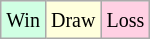<table class="wikitable">
<tr>
<td style="background-color: #d0ffe3;"><small>Win</small></td>
<td style="background-color: #ffffdd;"><small>Draw</small></td>
<td style="background-color: #ffd0e3;"><small>Loss</small></td>
</tr>
</table>
